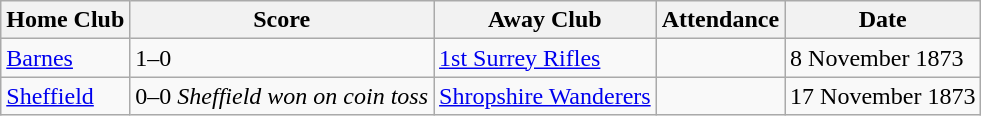<table class="wikitable">
<tr>
<th>Home Club</th>
<th>Score</th>
<th>Away Club</th>
<th>Attendance</th>
<th>Date</th>
</tr>
<tr>
<td><a href='#'>Barnes</a></td>
<td>1–0</td>
<td><a href='#'>1st Surrey Rifles</a></td>
<td></td>
<td>8 November 1873</td>
</tr>
<tr>
<td><a href='#'>Sheffield</a></td>
<td>0–0 <em>Sheffield won on coin toss</em></td>
<td><a href='#'>Shropshire Wanderers</a></td>
<td></td>
<td>17 November 1873</td>
</tr>
</table>
